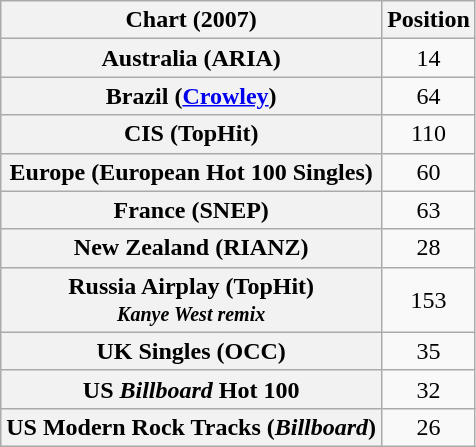<table class="wikitable sortable plainrowheaders" style="text-align:center">
<tr>
<th>Chart (2007)</th>
<th>Position</th>
</tr>
<tr>
<th scope="row">Australia (ARIA)</th>
<td>14</td>
</tr>
<tr>
<th scope="row">Brazil (<a href='#'>Crowley</a>)</th>
<td>64</td>
</tr>
<tr>
<th scope="row">CIS (TopHit)</th>
<td>110</td>
</tr>
<tr>
<th scope="row">Europe (European Hot 100 Singles)</th>
<td>60</td>
</tr>
<tr>
<th scope="row">France (SNEP)</th>
<td>63</td>
</tr>
<tr>
<th scope="row">New Zealand (RIANZ)</th>
<td>28</td>
</tr>
<tr>
<th scope="row">Russia Airplay (TopHit)<br><small><em>Kanye West remix</em></small></th>
<td>153</td>
</tr>
<tr>
<th scope="row">UK Singles (OCC)</th>
<td>35</td>
</tr>
<tr>
<th scope="row">US <em>Billboard</em> Hot 100</th>
<td>32</td>
</tr>
<tr>
<th scope="row">US Modern Rock Tracks (<em>Billboard</em>)</th>
<td>26</td>
</tr>
</table>
